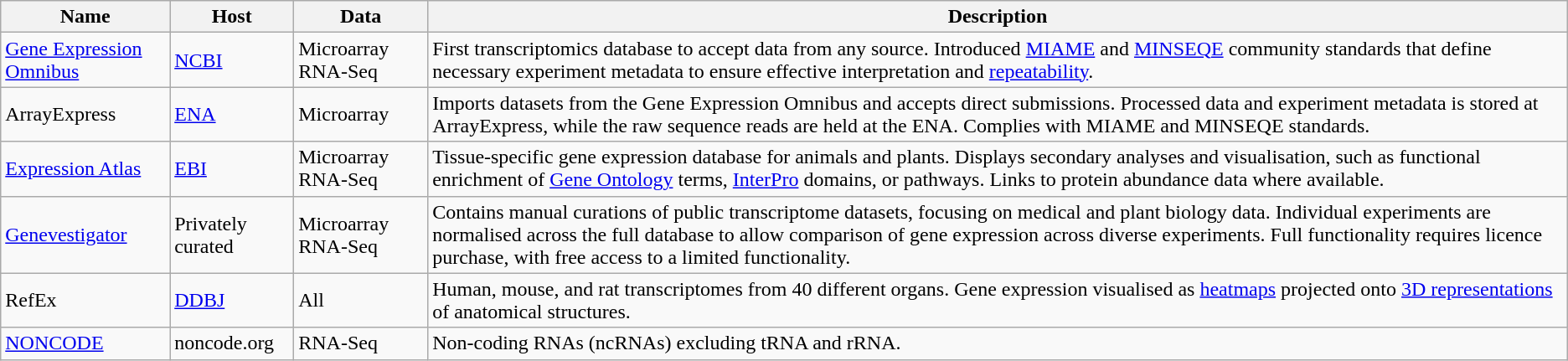<table class="wikitable sortable">
<tr>
<th>Name</th>
<th>Host</th>
<th>Data</th>
<th>Description</th>
</tr>
<tr>
<td><a href='#'>Gene Expression Omnibus</a></td>
<td><a href='#'>NCBI</a></td>
<td>Microarray RNA-Seq</td>
<td>First transcriptomics database to accept data from any source. Introduced <a href='#'>MIAME</a> and <a href='#'>MINSEQE</a> community standards that define necessary experiment metadata to ensure effective interpretation and <a href='#'>repeatability</a>.</td>
</tr>
<tr>
<td>ArrayExpress</td>
<td><a href='#'>ENA</a></td>
<td>Microarray</td>
<td>Imports datasets from the Gene Expression Omnibus and accepts direct submissions. Processed data and experiment metadata is stored at ArrayExpress, while the raw sequence reads are held at the ENA. Complies with MIAME and MINSEQE standards.</td>
</tr>
<tr>
<td><a href='#'>Expression Atlas</a></td>
<td><a href='#'>EBI</a></td>
<td>Microarray RNA-Seq</td>
<td>Tissue-specific gene expression database for animals and plants. Displays secondary analyses and visualisation, such as functional enrichment of <a href='#'>Gene Ontology</a> terms, <a href='#'>InterPro</a> domains, or pathways. Links to protein abundance data where available.</td>
</tr>
<tr>
<td><a href='#'>Genevestigator</a></td>
<td>Privately curated</td>
<td>Microarray RNA-Seq</td>
<td>Contains manual curations of public transcriptome datasets, focusing on medical and plant biology data. Individual experiments are normalised across the full database to allow comparison of gene expression across diverse experiments. Full functionality requires licence purchase, with free access to a limited functionality.</td>
</tr>
<tr>
<td>RefEx</td>
<td><a href='#'>DDBJ</a></td>
<td>All</td>
<td>Human, mouse, and rat transcriptomes from 40 different organs. Gene expression visualised as <a href='#'>heatmaps</a> projected onto <a href='#'>3D representations</a> of anatomical structures.</td>
</tr>
<tr>
<td><a href='#'>NONCODE</a></td>
<td>noncode.org</td>
<td>RNA-Seq</td>
<td>Non-coding RNAs (ncRNAs) excluding tRNA and rRNA.</td>
</tr>
</table>
